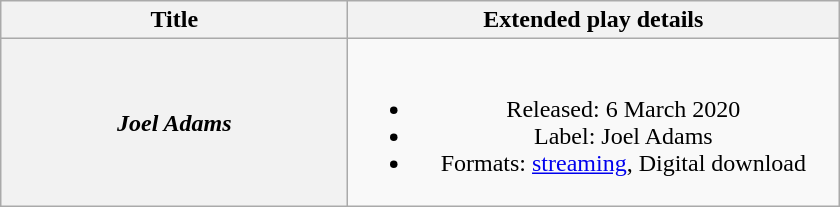<table class="wikitable plainrowheaders" style="text-align:center;">
<tr>
<th scope="col" rowspan="1" style="width:14em;">Title</th>
<th scope="col" rowspan="1" style="width:20em;">Extended play details</th>
</tr>
<tr>
<th scope="row"><em>Joel Adams</em></th>
<td><br><ul><li>Released: 6 March 2020</li><li>Label: Joel Adams</li><li>Formats: <a href='#'>streaming</a>, Digital download</li></ul></td>
</tr>
</table>
